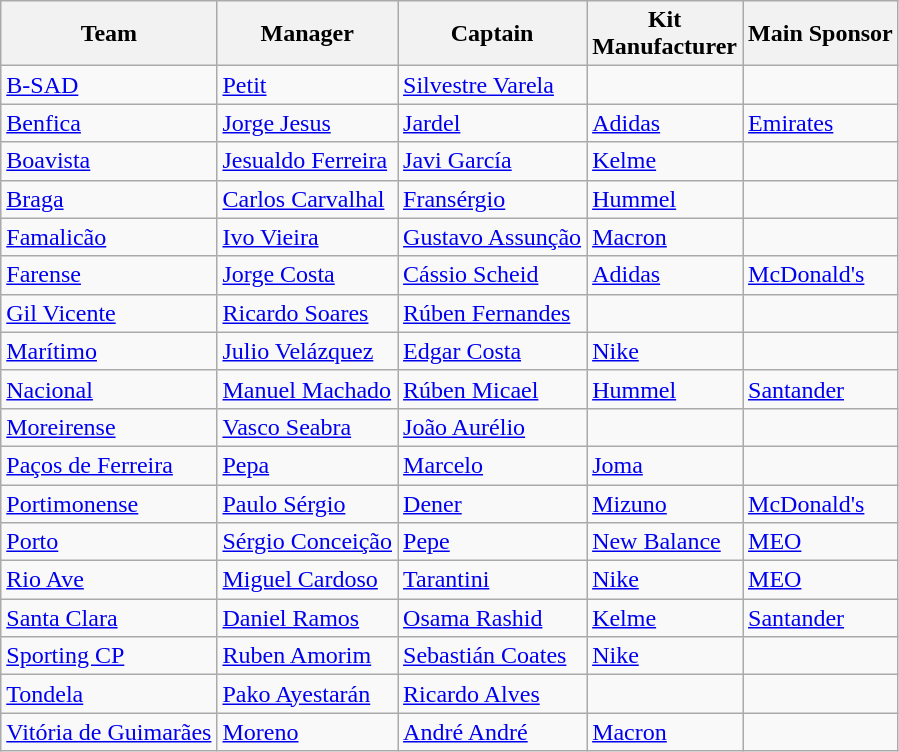<table class="wikitable sortable" style="text-align: left;">
<tr>
<th>Team</th>
<th>Manager</th>
<th>Captain</th>
<th>Kit<br>Manufacturer</th>
<th>Main Sponsor</th>
</tr>
<tr>
<td><a href='#'>B-SAD</a></td>
<td> <a href='#'>Petit</a></td>
<td> <a href='#'>Silvestre Varela</a></td>
<td> </td>
<td> </td>
</tr>
<tr>
<td><a href='#'>Benfica</a></td>
<td> <a href='#'>Jorge Jesus</a></td>
<td> <a href='#'>Jardel</a></td>
<td> <a href='#'>Adidas</a></td>
<td> <a href='#'>Emirates</a></td>
</tr>
<tr>
<td><a href='#'>Boavista</a></td>
<td> <a href='#'>Jesualdo Ferreira</a></td>
<td> <a href='#'>Javi García</a></td>
<td> <a href='#'>Kelme</a></td>
<td> </td>
</tr>
<tr>
<td><a href='#'>Braga</a></td>
<td> <a href='#'>Carlos Carvalhal</a></td>
<td> <a href='#'>Fransérgio</a></td>
<td> <a href='#'>Hummel</a></td>
<td> </td>
</tr>
<tr>
<td><a href='#'>Famalicão</a></td>
<td> <a href='#'>Ivo Vieira</a></td>
<td> <a href='#'>Gustavo Assunção</a></td>
<td> <a href='#'>Macron</a></td>
<td> </td>
</tr>
<tr>
<td><a href='#'>Farense</a></td>
<td> <a href='#'>Jorge Costa</a></td>
<td> <a href='#'>Cássio Scheid</a></td>
<td> <a href='#'>Adidas</a></td>
<td> <a href='#'>McDonald's</a></td>
</tr>
<tr>
<td><a href='#'>Gil Vicente</a></td>
<td> <a href='#'>Ricardo Soares</a></td>
<td> <a href='#'>Rúben Fernandes</a></td>
<td> </td>
<td> </td>
</tr>
<tr>
<td><a href='#'>Marítimo</a></td>
<td> <a href='#'>Julio Velázquez</a></td>
<td> <a href='#'>Edgar Costa</a></td>
<td> <a href='#'>Nike</a></td>
<td> </td>
</tr>
<tr>
<td><a href='#'>Nacional</a></td>
<td> <a href='#'>Manuel Machado</a></td>
<td> <a href='#'>Rúben Micael</a></td>
<td> <a href='#'>Hummel</a></td>
<td> <a href='#'>Santander</a></td>
</tr>
<tr>
<td><a href='#'>Moreirense</a></td>
<td> <a href='#'>Vasco Seabra</a></td>
<td> <a href='#'>João Aurélio</a></td>
<td> </td>
<td></td>
</tr>
<tr>
<td><a href='#'>Paços de Ferreira</a></td>
<td> <a href='#'>Pepa</a></td>
<td> <a href='#'>Marcelo</a></td>
<td> <a href='#'>Joma</a></td>
<td>  </td>
</tr>
<tr>
<td><a href='#'>Portimonense</a></td>
<td> <a href='#'>Paulo Sérgio</a></td>
<td> <a href='#'>Dener</a></td>
<td> <a href='#'>Mizuno</a></td>
<td> <a href='#'>McDonald's</a></td>
</tr>
<tr>
<td><a href='#'>Porto</a></td>
<td> <a href='#'>Sérgio Conceição</a></td>
<td> <a href='#'>Pepe</a></td>
<td> <a href='#'>New Balance</a></td>
<td> <a href='#'>MEO</a></td>
</tr>
<tr>
<td><a href='#'>Rio Ave</a></td>
<td> <a href='#'>Miguel Cardoso</a></td>
<td> <a href='#'>Tarantini</a></td>
<td> <a href='#'>Nike</a></td>
<td> <a href='#'>MEO</a></td>
</tr>
<tr>
<td><a href='#'>Santa Clara</a></td>
<td> <a href='#'>Daniel Ramos</a></td>
<td> <a href='#'>Osama Rashid</a></td>
<td> <a href='#'>Kelme</a></td>
<td> <a href='#'>Santander</a></td>
</tr>
<tr>
<td><a href='#'>Sporting CP</a></td>
<td> <a href='#'>Ruben Amorim</a></td>
<td> <a href='#'>Sebastián Coates</a></td>
<td> <a href='#'>Nike</a></td>
<td> </td>
</tr>
<tr>
<td><a href='#'>Tondela</a></td>
<td> <a href='#'>Pako Ayestarán</a></td>
<td> <a href='#'>Ricardo Alves</a></td>
<td> </td>
<td> </td>
</tr>
<tr>
<td><a href='#'>Vitória de Guimarães</a></td>
<td> <a href='#'>Moreno</a></td>
<td> <a href='#'>André André</a></td>
<td> <a href='#'>Macron</a></td>
<td></td>
</tr>
</table>
